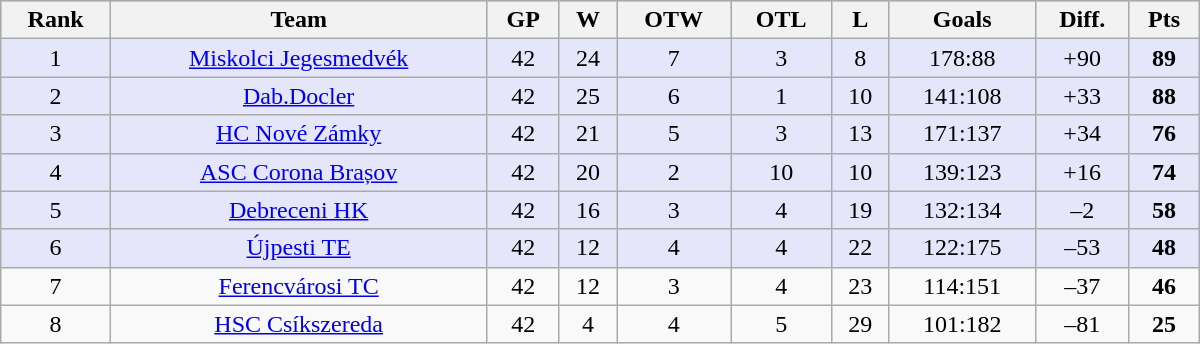<table class="wikitable" width="800px" style="text-align: center;">
<tr style="background-color:#c0c0c0;">
<th>Rank</th>
<th>Team</th>
<th>GP</th>
<th>W</th>
<th>OTW</th>
<th>OTL</th>
<th>L</th>
<th>Goals</th>
<th>Diff.</th>
<th>Pts</th>
</tr>
<tr bgcolor="#e6e6fa">
<td>1</td>
<td><a href='#'>Miskolci Jegesmedvék</a></td>
<td>42</td>
<td>24</td>
<td>7</td>
<td>3</td>
<td>8</td>
<td>178:88</td>
<td>+90</td>
<td><strong>89</strong></td>
</tr>
<tr bgcolor="#e6e6fa">
<td>2</td>
<td><a href='#'>Dab.Docler</a></td>
<td>42</td>
<td>25</td>
<td>6</td>
<td>1</td>
<td>10</td>
<td>141:108</td>
<td>+33</td>
<td><strong>88</strong></td>
</tr>
<tr bgcolor="#e6e6fa">
<td>3</td>
<td><a href='#'>HC Nové Zámky</a></td>
<td>42</td>
<td>21</td>
<td>5</td>
<td>3</td>
<td>13</td>
<td>171:137</td>
<td>+34</td>
<td><strong>76</strong></td>
</tr>
<tr bgcolor="#e6e6fa">
<td>4</td>
<td><a href='#'>ASC Corona Brașov</a></td>
<td>42</td>
<td>20</td>
<td>2</td>
<td>10</td>
<td>10</td>
<td>139:123</td>
<td>+16</td>
<td><strong>74</strong></td>
</tr>
<tr bgcolor="#e6e6fa">
<td>5</td>
<td><a href='#'>Debreceni HK</a></td>
<td>42</td>
<td>16</td>
<td>3</td>
<td>4</td>
<td>19</td>
<td>132:134</td>
<td>–2</td>
<td><strong>58</strong></td>
</tr>
<tr bgcolor="#e6e6fa">
<td>6</td>
<td><a href='#'>Újpesti TE</a></td>
<td>42</td>
<td>12</td>
<td>4</td>
<td>4</td>
<td>22</td>
<td>122:175</td>
<td>–53</td>
<td><strong>48</strong></td>
</tr>
<tr>
<td>7</td>
<td><a href='#'>Ferencvárosi TC</a></td>
<td>42</td>
<td>12</td>
<td>3</td>
<td>4</td>
<td>23</td>
<td>114:151</td>
<td>–37</td>
<td><strong>46</strong></td>
</tr>
<tr>
<td>8</td>
<td><a href='#'>HSC Csíkszereda</a></td>
<td>42</td>
<td>4</td>
<td>4</td>
<td>5</td>
<td>29</td>
<td>101:182</td>
<td>–81</td>
<td><strong>25</strong></td>
</tr>
</table>
